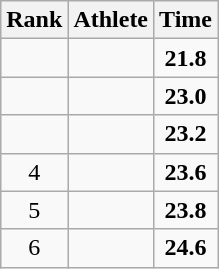<table class=wikitable style="text-align:center;">
<tr>
<th>Rank</th>
<th>Athlete</th>
<th>Time</th>
</tr>
<tr>
<td></td>
<td align=left></td>
<td><strong>21.8</strong></td>
</tr>
<tr>
<td></td>
<td align=left></td>
<td><strong>23.0</strong></td>
</tr>
<tr>
<td></td>
<td align=left></td>
<td><strong>23.2</strong></td>
</tr>
<tr>
<td>4</td>
<td align=left></td>
<td><strong>23.6</strong></td>
</tr>
<tr>
<td>5</td>
<td align=left></td>
<td><strong>23.8</strong></td>
</tr>
<tr>
<td>6</td>
<td align=left></td>
<td><strong>24.6</strong></td>
</tr>
</table>
